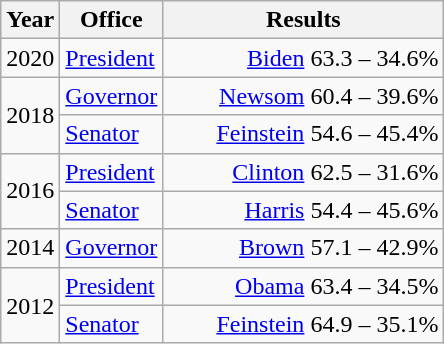<table class=wikitable>
<tr>
<th width="30">Year</th>
<th width="60">Office</th>
<th width="180">Results</th>
</tr>
<tr>
<td>2020</td>
<td><a href='#'>President</a></td>
<td align="right" ><a href='#'>Biden</a> 63.3 – 34.6%</td>
</tr>
<tr>
<td rowspan="2">2018</td>
<td><a href='#'>Governor</a></td>
<td align="right" ><a href='#'>Newsom</a> 60.4 – 39.6%</td>
</tr>
<tr>
<td><a href='#'>Senator</a></td>
<td align="right" ><a href='#'>Feinstein</a> 54.6 – 45.4%</td>
</tr>
<tr>
<td rowspan="2">2016</td>
<td><a href='#'>President</a></td>
<td align="right" ><a href='#'>Clinton</a> 62.5 – 31.6%</td>
</tr>
<tr>
<td><a href='#'>Senator</a></td>
<td align="right" ><a href='#'>Harris</a> 54.4 – 45.6%</td>
</tr>
<tr>
<td>2014</td>
<td><a href='#'>Governor</a></td>
<td align="right" ><a href='#'>Brown</a> 57.1 – 42.9%</td>
</tr>
<tr>
<td rowspan="2">2012</td>
<td><a href='#'>President</a></td>
<td align="right" ><a href='#'>Obama</a> 63.4 – 34.5%</td>
</tr>
<tr>
<td><a href='#'>Senator</a></td>
<td align="right" ><a href='#'>Feinstein</a> 64.9 – 35.1%</td>
</tr>
</table>
